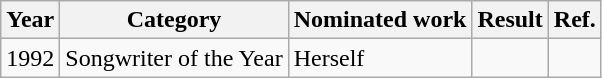<table class="wikitable">
<tr>
<th>Year</th>
<th>Category</th>
<th>Nominated work</th>
<th>Result</th>
<th>Ref.</th>
</tr>
<tr>
<td>1992</td>
<td>Songwriter of the Year</td>
<td>Herself</td>
<td></td>
<td align="center"></td>
</tr>
</table>
